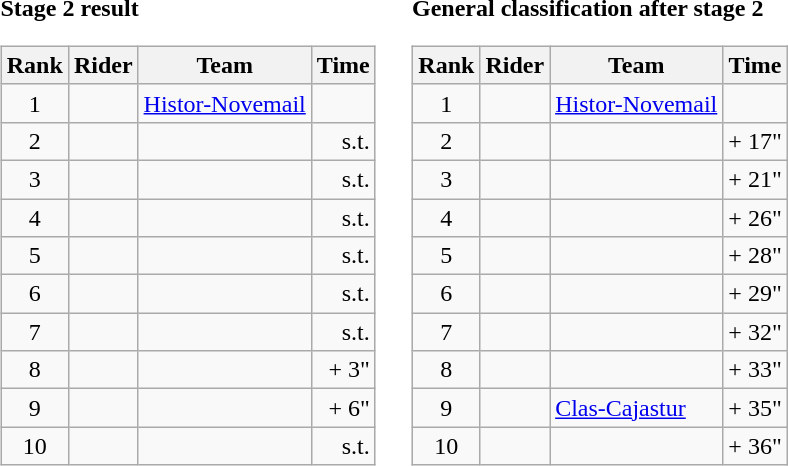<table>
<tr>
<td><strong>Stage 2 result</strong><br><table class="wikitable">
<tr>
<th scope="col">Rank</th>
<th scope="col">Rider</th>
<th scope="col">Team</th>
<th scope="col">Time</th>
</tr>
<tr>
<td style="text-align:center;">1</td>
<td> </td>
<td><a href='#'>Histor-Novemail</a></td>
<td style="text-align:right;"></td>
</tr>
<tr>
<td style="text-align:center;">2</td>
<td></td>
<td></td>
<td style="text-align:right;">s.t.</td>
</tr>
<tr>
<td style="text-align:center;">3</td>
<td></td>
<td></td>
<td style="text-align:right;">s.t.</td>
</tr>
<tr>
<td style="text-align:center;">4</td>
<td></td>
<td></td>
<td style="text-align:right;">s.t.</td>
</tr>
<tr>
<td style="text-align:center;">5</td>
<td></td>
<td></td>
<td style="text-align:right;">s.t.</td>
</tr>
<tr>
<td style="text-align:center;">6</td>
<td></td>
<td></td>
<td style="text-align:right;">s.t.</td>
</tr>
<tr>
<td style="text-align:center;">7</td>
<td></td>
<td></td>
<td style="text-align:right;">s.t.</td>
</tr>
<tr>
<td style="text-align:center;">8</td>
<td></td>
<td></td>
<td style="text-align:right;">+ 3"</td>
</tr>
<tr>
<td style="text-align:center;">9</td>
<td></td>
<td></td>
<td style="text-align:right;">+ 6"</td>
</tr>
<tr>
<td style="text-align:center;">10</td>
<td></td>
<td></td>
<td style="text-align:right;">s.t.</td>
</tr>
</table>
</td>
<td></td>
<td><strong>General classification after stage 2</strong><br><table class="wikitable">
<tr>
<th scope="col">Rank</th>
<th scope="col">Rider</th>
<th scope="col">Team</th>
<th scope="col">Time</th>
</tr>
<tr>
<td style="text-align:center;">1</td>
<td> </td>
<td><a href='#'>Histor-Novemail</a></td>
<td style="text-align:right;"></td>
</tr>
<tr>
<td style="text-align:center;">2</td>
<td></td>
<td></td>
<td style="text-align:right;">+ 17"</td>
</tr>
<tr>
<td style="text-align:center;">3</td>
<td></td>
<td></td>
<td style="text-align:right;">+ 21"</td>
</tr>
<tr>
<td style="text-align:center;">4</td>
<td></td>
<td></td>
<td style="text-align:right;">+ 26"</td>
</tr>
<tr>
<td style="text-align:center;">5</td>
<td></td>
<td></td>
<td style="text-align:right;">+ 28"</td>
</tr>
<tr>
<td style="text-align:center;">6</td>
<td></td>
<td></td>
<td style="text-align:right;">+ 29"</td>
</tr>
<tr>
<td style="text-align:center;">7</td>
<td></td>
<td></td>
<td style="text-align:right;">+ 32"</td>
</tr>
<tr>
<td style="text-align:center;">8</td>
<td></td>
<td></td>
<td style="text-align:right;">+ 33"</td>
</tr>
<tr>
<td style="text-align:center;">9</td>
<td></td>
<td><a href='#'>Clas-Cajastur</a></td>
<td style="text-align:right;">+ 35"</td>
</tr>
<tr>
<td style="text-align:center;">10</td>
<td></td>
<td></td>
<td style="text-align:right;">+ 36"</td>
</tr>
</table>
</td>
</tr>
</table>
